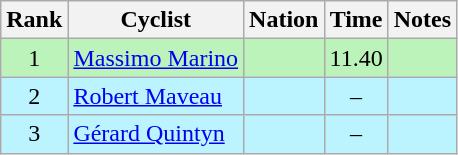<table class="wikitable sortable" style="text-align:center">
<tr>
<th>Rank</th>
<th>Cyclist</th>
<th>Nation</th>
<th>Time</th>
<th>Notes</th>
</tr>
<tr bgcolor=bbf3bb>
<td>1</td>
<td align=left data-sort-value="Marino, Massimo"><a href='#'>Massimo Marino</a></td>
<td align=left></td>
<td>11.40</td>
<td></td>
</tr>
<tr bgcolor=bbf3ff>
<td>2</td>
<td align=left data-sort-value="Maveau, Robert"><a href='#'>Robert Maveau</a></td>
<td align=left></td>
<td>–</td>
<td></td>
</tr>
<tr bgcolor=bbf3ff>
<td>3</td>
<td align=left data-sort-value="Quintyn, Gérard"><a href='#'>Gérard Quintyn</a></td>
<td align=left></td>
<td>–</td>
<td></td>
</tr>
</table>
